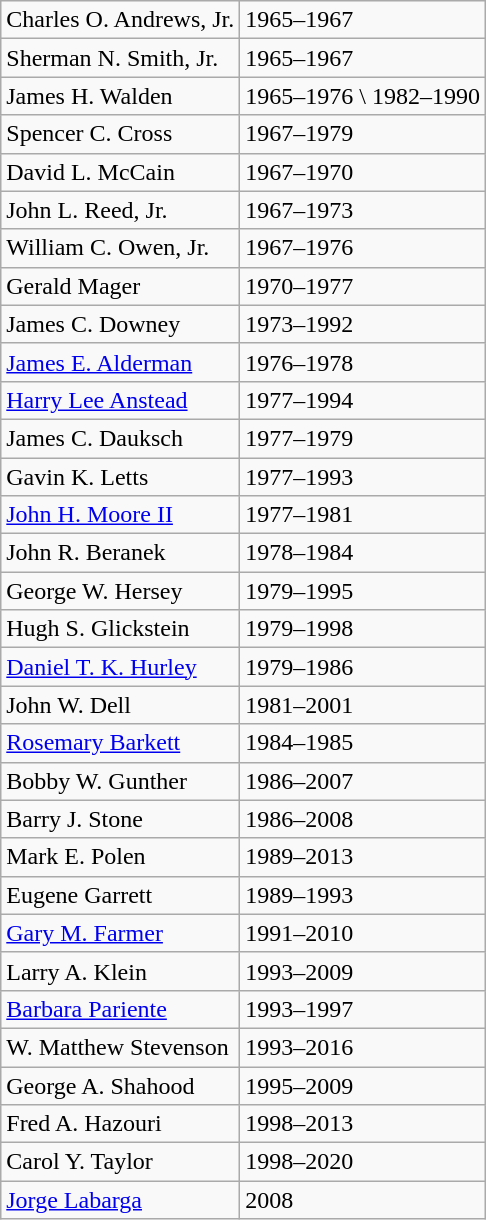<table class="wikitable">
<tr>
<td>Charles O. Andrews, Jr.</td>
<td>1965–1967</td>
</tr>
<tr>
<td>Sherman N. Smith, Jr.</td>
<td>1965–1967</td>
</tr>
<tr>
<td>James H. Walden</td>
<td>1965–1976 \ 1982–1990</td>
</tr>
<tr>
<td>Spencer C. Cross</td>
<td>1967–1979</td>
</tr>
<tr>
<td>David L. McCain</td>
<td>1967–1970</td>
</tr>
<tr>
<td>John L. Reed, Jr.</td>
<td>1967–1973</td>
</tr>
<tr>
<td>William C. Owen, Jr.</td>
<td>1967–1976</td>
</tr>
<tr>
<td>Gerald Mager</td>
<td>1970–1977</td>
</tr>
<tr>
<td>James C. Downey</td>
<td>1973–1992</td>
</tr>
<tr>
<td><a href='#'>James E. Alderman</a></td>
<td>1976–1978</td>
</tr>
<tr>
<td><a href='#'>Harry Lee Anstead</a></td>
<td>1977–1994</td>
</tr>
<tr>
<td>James C. Dauksch</td>
<td>1977–1979</td>
</tr>
<tr>
<td>Gavin K. Letts</td>
<td>1977–1993</td>
</tr>
<tr>
<td><a href='#'>John H. Moore II</a></td>
<td>1977–1981</td>
</tr>
<tr>
<td>John R. Beranek</td>
<td>1978–1984</td>
</tr>
<tr>
<td>George W. Hersey</td>
<td>1979–1995</td>
</tr>
<tr>
<td>Hugh S. Glickstein</td>
<td>1979–1998</td>
</tr>
<tr>
<td><a href='#'>Daniel T. K. Hurley</a></td>
<td>1979–1986</td>
</tr>
<tr>
<td>John W. Dell</td>
<td>1981–2001</td>
</tr>
<tr>
<td><a href='#'>Rosemary Barkett</a></td>
<td>1984–1985</td>
</tr>
<tr>
<td>Bobby W. Gunther</td>
<td>1986–2007</td>
</tr>
<tr>
<td>Barry J. Stone</td>
<td>1986–2008</td>
</tr>
<tr>
<td>Mark E. Polen</td>
<td>1989–2013</td>
</tr>
<tr>
<td>Eugene Garrett</td>
<td>1989–1993</td>
</tr>
<tr>
<td><a href='#'>Gary M. Farmer</a></td>
<td>1991–2010</td>
</tr>
<tr>
<td>Larry A. Klein</td>
<td>1993–2009</td>
</tr>
<tr>
<td><a href='#'>Barbara Pariente</a></td>
<td>1993–1997</td>
</tr>
<tr>
<td>W. Matthew Stevenson</td>
<td>1993–2016</td>
</tr>
<tr>
<td>George A. Shahood</td>
<td>1995–2009</td>
</tr>
<tr>
<td>Fred A. Hazouri</td>
<td>1998–2013</td>
</tr>
<tr>
<td>Carol Y. Taylor</td>
<td>1998–2020</td>
</tr>
<tr>
<td><a href='#'>Jorge Labarga</a></td>
<td>2008</td>
</tr>
</table>
